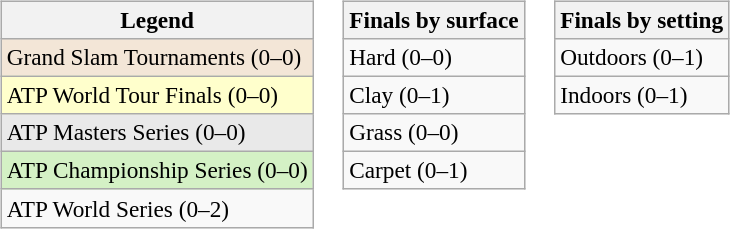<table>
<tr valign=top>
<td><br><table class=wikitable style=font-size:97%>
<tr>
<th>Legend</th>
</tr>
<tr style="background:#f3e6d7;">
<td>Grand Slam Tournaments (0–0)</td>
</tr>
<tr style="background:#ffc;">
<td>ATP World Tour Finals (0–0)</td>
</tr>
<tr style="background:#e9e9e9;">
<td>ATP Masters Series (0–0)</td>
</tr>
<tr style="background:#d4f1c5;">
<td>ATP Championship Series (0–0)</td>
</tr>
<tr>
<td>ATP World Series (0–2)</td>
</tr>
</table>
</td>
<td><br><table class=wikitable style=font-size:97%>
<tr>
<th>Finals by surface</th>
</tr>
<tr>
<td>Hard (0–0)</td>
</tr>
<tr>
<td>Clay (0–1)</td>
</tr>
<tr>
<td>Grass (0–0)</td>
</tr>
<tr>
<td>Carpet (0–1)</td>
</tr>
</table>
</td>
<td><br><table class=wikitable style=font-size:97%>
<tr>
<th>Finals by setting</th>
</tr>
<tr>
<td>Outdoors (0–1)</td>
</tr>
<tr>
<td>Indoors (0–1)</td>
</tr>
</table>
</td>
</tr>
</table>
